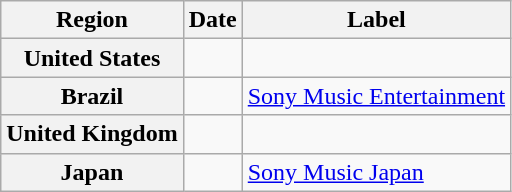<table class="wikitable" plainrowheaders">
<tr>
<th scope="col">Region</th>
<th scope="col">Date</th>
<th scope="col">Label</th>
</tr>
<tr>
<th scope="row">United States</th>
<td></td>
<td></td>
</tr>
<tr>
<th scope="row">Brazil</th>
<td></td>
<td><a href='#'>Sony Music Entertainment</a></td>
</tr>
<tr>
<th scope="row">United Kingdom</th>
<td></td>
<td></td>
</tr>
<tr>
<th scope="row">Japan</th>
<td></td>
<td><a href='#'>Sony Music Japan</a></td>
</tr>
</table>
